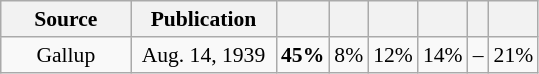<table class="wikitable" style="font-size:90%;text-align:center;">
<tr>
<th style="width:80px;  ">Source</th>
<th style="width:90px;">Publication</th>
<th></th>
<th></th>
<th></th>
<th></th>
<th></th>
<th></th>
</tr>
<tr>
<td>Gallup</td>
<td>Aug. 14, 1939</td>
<td><strong>45%</strong></td>
<td>8%</td>
<td>12%</td>
<td>14%</td>
<td>–</td>
<td>21%</td>
</tr>
</table>
